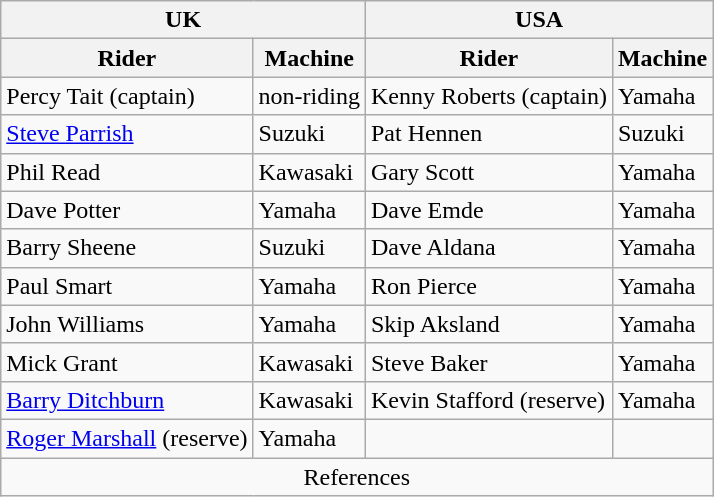<table class="wikitable">
<tr>
<th colspan=2>UK</th>
<th colspan=2>USA</th>
</tr>
<tr>
<th>Rider</th>
<th>Machine</th>
<th>Rider</th>
<th>Machine</th>
</tr>
<tr>
<td>Percy Tait (captain)</td>
<td>non-riding</td>
<td>Kenny Roberts (captain)</td>
<td>Yamaha</td>
</tr>
<tr>
<td><a href='#'>Steve Parrish</a></td>
<td>Suzuki</td>
<td>Pat Hennen</td>
<td>Suzuki</td>
</tr>
<tr>
<td>Phil Read</td>
<td>Kawasaki</td>
<td>Gary Scott</td>
<td>Yamaha</td>
</tr>
<tr>
<td>Dave Potter</td>
<td>Yamaha</td>
<td>Dave Emde</td>
<td>Yamaha</td>
</tr>
<tr>
<td>Barry Sheene</td>
<td>Suzuki</td>
<td>Dave Aldana</td>
<td>Yamaha</td>
</tr>
<tr>
<td>Paul Smart</td>
<td>Yamaha</td>
<td>Ron Pierce</td>
<td>Yamaha</td>
</tr>
<tr>
<td>John Williams</td>
<td>Yamaha</td>
<td>Skip Aksland</td>
<td>Yamaha</td>
</tr>
<tr>
<td>Mick Grant</td>
<td>Kawasaki</td>
<td>Steve Baker</td>
<td>Yamaha</td>
</tr>
<tr>
<td><a href='#'>Barry Ditchburn</a></td>
<td>Kawasaki</td>
<td>Kevin Stafford (reserve)</td>
<td>Yamaha</td>
</tr>
<tr>
<td><a href='#'>Roger Marshall</a> (reserve)</td>
<td>Yamaha</td>
<td></td>
<td></td>
</tr>
<tr>
<td colspan=4 align="center">References</td>
</tr>
</table>
